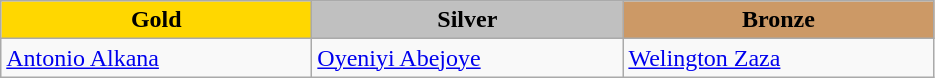<table class="wikitable" style="text-align:left">
<tr align="center">
<td width=200 bgcolor=gold><strong>Gold</strong></td>
<td width=200 bgcolor=silver><strong>Silver</strong></td>
<td width=200 bgcolor=CC9966><strong>Bronze</strong></td>
</tr>
<tr>
<td><a href='#'>Antonio Alkana</a><br><em></em></td>
<td><a href='#'>Oyeniyi Abejoye</a><br><em></em></td>
<td><a href='#'>Welington Zaza</a><br><em></em></td>
</tr>
</table>
